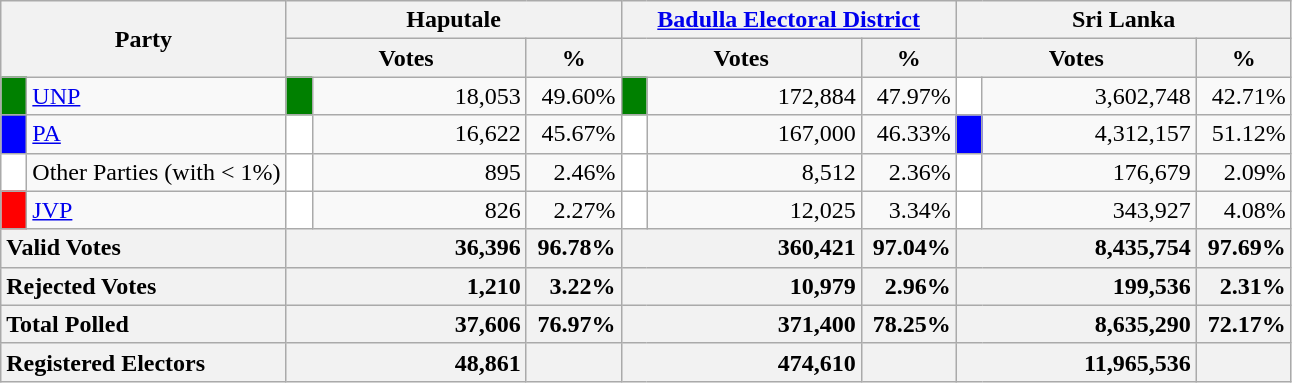<table class="wikitable">
<tr>
<th colspan="2" width="144px"rowspan="2">Party</th>
<th colspan="3" width="216px">Haputale</th>
<th colspan="3" width="216px"><a href='#'>Badulla Electoral District</a></th>
<th colspan="3" width="216px">Sri Lanka</th>
</tr>
<tr>
<th colspan="2" width="144px">Votes</th>
<th>%</th>
<th colspan="2" width="144px">Votes</th>
<th>%</th>
<th colspan="2" width="144px">Votes</th>
<th>%</th>
</tr>
<tr>
<td style="background-color:green;" width="10px"></td>
<td style="text-align:left;"><a href='#'>UNP</a></td>
<td style="background-color:green;" width="10px"></td>
<td style="text-align:right;">18,053</td>
<td style="text-align:right;">49.60%</td>
<td style="background-color:green;" width="10px"></td>
<td style="text-align:right;">172,884</td>
<td style="text-align:right;">47.97%</td>
<td style="background-color:white;" width="10px"></td>
<td style="text-align:right;">3,602,748</td>
<td style="text-align:right;">42.71%</td>
</tr>
<tr>
<td style="background-color:blue;" width="10px"></td>
<td style="text-align:left;"><a href='#'>PA</a></td>
<td style="background-color:white;" width="10px"></td>
<td style="text-align:right;">16,622</td>
<td style="text-align:right;">45.67%</td>
<td style="background-color:white;" width="10px"></td>
<td style="text-align:right;">167,000</td>
<td style="text-align:right;">46.33%</td>
<td style="background-color:blue;" width="10px"></td>
<td style="text-align:right;">4,312,157</td>
<td style="text-align:right;">51.12%</td>
</tr>
<tr>
<td style="background-color:white;" width="10px"></td>
<td style="text-align:left;">Other Parties (with < 1%)</td>
<td style="background-color:white;" width="10px"></td>
<td style="text-align:right;">895</td>
<td style="text-align:right;">2.46%</td>
<td style="background-color:white;" width="10px"></td>
<td style="text-align:right;">8,512</td>
<td style="text-align:right;">2.36%</td>
<td style="background-color:white;" width="10px"></td>
<td style="text-align:right;">176,679</td>
<td style="text-align:right;">2.09%</td>
</tr>
<tr>
<td style="background-color:red;" width="10px"></td>
<td style="text-align:left;"><a href='#'>JVP</a></td>
<td style="background-color:white;" width="10px"></td>
<td style="text-align:right;">826</td>
<td style="text-align:right;">2.27%</td>
<td style="background-color:white;" width="10px"></td>
<td style="text-align:right;">12,025</td>
<td style="text-align:right;">3.34%</td>
<td style="background-color:white;" width="10px"></td>
<td style="text-align:right;">343,927</td>
<td style="text-align:right;">4.08%</td>
</tr>
<tr>
<th colspan="2" width="144px"style="text-align:left;">Valid Votes</th>
<th style="text-align:right;"colspan="2" width="144px">36,396</th>
<th style="text-align:right;">96.78%</th>
<th style="text-align:right;"colspan="2" width="144px">360,421</th>
<th style="text-align:right;">97.04%</th>
<th style="text-align:right;"colspan="2" width="144px">8,435,754</th>
<th style="text-align:right;">97.69%</th>
</tr>
<tr>
<th colspan="2" width="144px"style="text-align:left;">Rejected Votes</th>
<th style="text-align:right;"colspan="2" width="144px">1,210</th>
<th style="text-align:right;">3.22%</th>
<th style="text-align:right;"colspan="2" width="144px">10,979</th>
<th style="text-align:right;">2.96%</th>
<th style="text-align:right;"colspan="2" width="144px">199,536</th>
<th style="text-align:right;">2.31%</th>
</tr>
<tr>
<th colspan="2" width="144px"style="text-align:left;">Total Polled</th>
<th style="text-align:right;"colspan="2" width="144px">37,606</th>
<th style="text-align:right;">76.97%</th>
<th style="text-align:right;"colspan="2" width="144px">371,400</th>
<th style="text-align:right;">78.25%</th>
<th style="text-align:right;"colspan="2" width="144px">8,635,290</th>
<th style="text-align:right;">72.17%</th>
</tr>
<tr>
<th colspan="2" width="144px"style="text-align:left;">Registered Electors</th>
<th style="text-align:right;"colspan="2" width="144px">48,861</th>
<th></th>
<th style="text-align:right;"colspan="2" width="144px">474,610</th>
<th></th>
<th style="text-align:right;"colspan="2" width="144px">11,965,536</th>
<th></th>
</tr>
</table>
